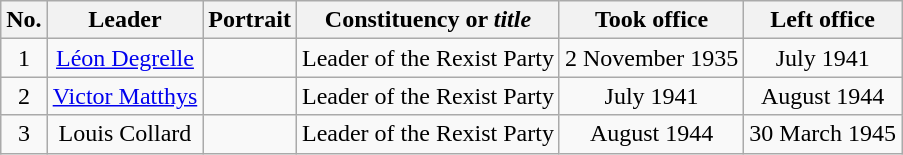<table class="wikitable" style="text-align:center">
<tr>
<th>No.</th>
<th>Leader<br></th>
<th class="unsortable">Portrait</th>
<th>Constituency or <em>title</em></th>
<th>Took office</th>
<th>Left office</th>
</tr>
<tr>
<td>1</td>
<td><a href='#'>Léon Degrelle</a> </td>
<td></td>
<td>Leader of the Rexist Party</td>
<td>2 November 1935</td>
<td>July 1941</td>
</tr>
<tr>
<td>2</td>
<td><a href='#'>Victor Matthys</a> </td>
<td></td>
<td>Leader of the Rexist Party</td>
<td>July 1941</td>
<td>August 1944</td>
</tr>
<tr>
<td>3</td>
<td>Louis Collard </td>
<td></td>
<td>Leader of the Rexist Party</td>
<td>August 1944</td>
<td>30 March 1945</td>
</tr>
</table>
